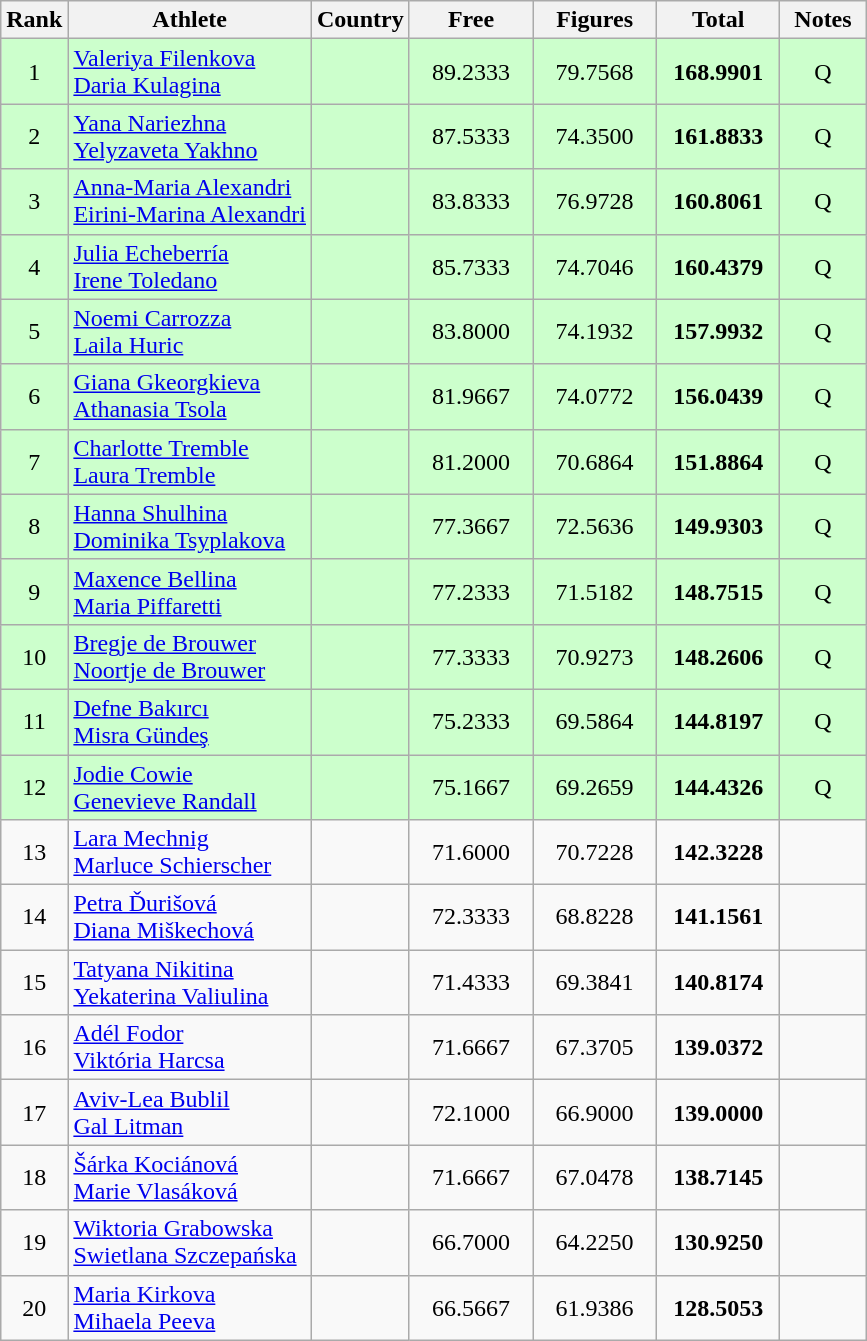<table class="wikitable sortable" style="text-align:center">
<tr>
<th>Rank</th>
<th>Athlete</th>
<th>Country</th>
<th width=75>Free</th>
<th width=75>Figures</th>
<th width=75>Total</th>
<th width=50>Notes</th>
</tr>
<tr bgcolor=ccffcc>
<td>1</td>
<td align=left><a href='#'>Valeriya Filenkova</a><br><a href='#'>Daria Kulagina</a></td>
<td align=left></td>
<td>89.2333</td>
<td>79.7568</td>
<td><strong>168.9901</strong></td>
<td>Q</td>
</tr>
<tr bgcolor=ccffcc>
<td>2</td>
<td align=left><a href='#'>Yana Nariezhna</a><br><a href='#'>Yelyzaveta Yakhno</a></td>
<td align=left></td>
<td>87.5333</td>
<td>74.3500</td>
<td><strong>161.8833</strong></td>
<td>Q</td>
</tr>
<tr bgcolor=ccffcc>
<td>3</td>
<td align=left><a href='#'>Anna-Maria Alexandri</a><br><a href='#'>Eirini-Marina Alexandri</a></td>
<td align=left></td>
<td>83.8333</td>
<td>76.9728</td>
<td><strong>160.8061</strong></td>
<td>Q</td>
</tr>
<tr bgcolor=ccffcc>
<td>4</td>
<td align=left><a href='#'>Julia Echeberría</a><br><a href='#'>Irene Toledano</a></td>
<td align=left></td>
<td>85.7333</td>
<td>74.7046</td>
<td><strong>160.4379</strong></td>
<td>Q</td>
</tr>
<tr bgcolor=ccffcc>
<td>5</td>
<td align=left><a href='#'>Noemi Carrozza</a><br><a href='#'>Laila Huric</a></td>
<td align=left></td>
<td>83.8000</td>
<td>74.1932</td>
<td><strong>157.9932</strong></td>
<td>Q</td>
</tr>
<tr bgcolor=ccffcc>
<td>6</td>
<td align=left><a href='#'>Giana Gkeorgkieva</a><br><a href='#'>Athanasia Tsola</a></td>
<td align=left></td>
<td>81.9667</td>
<td>74.0772</td>
<td><strong>156.0439</strong></td>
<td>Q</td>
</tr>
<tr bgcolor=ccffcc>
<td>7</td>
<td align=left><a href='#'>Charlotte Tremble</a><br><a href='#'>Laura Tremble</a></td>
<td align=left></td>
<td>81.2000</td>
<td>70.6864</td>
<td><strong>151.8864</strong></td>
<td>Q</td>
</tr>
<tr bgcolor=ccffcc>
<td>8</td>
<td align=left><a href='#'>Hanna Shulhina</a><br><a href='#'>Dominika Tsyplakova</a></td>
<td align=left></td>
<td>77.3667</td>
<td>72.5636</td>
<td><strong>149.9303</strong></td>
<td>Q</td>
</tr>
<tr bgcolor=ccffcc>
<td>9</td>
<td align=left><a href='#'>Maxence Bellina</a><br><a href='#'>Maria Piffaretti</a></td>
<td align=left></td>
<td>77.2333</td>
<td>71.5182</td>
<td><strong>148.7515</strong></td>
<td>Q</td>
</tr>
<tr bgcolor=ccffcc>
<td>10</td>
<td align=left><a href='#'>Bregje de Brouwer</a><br><a href='#'>Noortje de Brouwer</a></td>
<td align=left></td>
<td>77.3333</td>
<td>70.9273</td>
<td><strong>148.2606</strong></td>
<td>Q</td>
</tr>
<tr bgcolor=ccffcc>
<td>11</td>
<td align=left><a href='#'>Defne Bakırcı</a><br><a href='#'>Misra Gündeş</a></td>
<td align=left></td>
<td>75.2333</td>
<td>69.5864</td>
<td><strong>144.8197</strong></td>
<td>Q</td>
</tr>
<tr bgcolor=ccffcc>
<td>12</td>
<td align=left><a href='#'>Jodie Cowie</a><br><a href='#'>Genevieve Randall</a></td>
<td align=left></td>
<td>75.1667</td>
<td>69.2659</td>
<td><strong>144.4326</strong></td>
<td>Q</td>
</tr>
<tr>
<td>13</td>
<td align=left><a href='#'>Lara Mechnig</a><br><a href='#'>Marluce Schierscher</a></td>
<td align=left></td>
<td>71.6000</td>
<td>70.7228</td>
<td><strong>142.3228</strong></td>
<td></td>
</tr>
<tr>
<td>14</td>
<td align=left><a href='#'>Petra Ďurišová</a><br><a href='#'>Diana Miškechová</a></td>
<td align=left></td>
<td>72.3333</td>
<td>68.8228</td>
<td><strong>141.1561</strong></td>
<td></td>
</tr>
<tr>
<td>15</td>
<td align=left><a href='#'>Tatyana Nikitina</a><br><a href='#'>Yekaterina Valiulina</a></td>
<td align=left></td>
<td>71.4333</td>
<td>69.3841</td>
<td><strong>140.8174</strong></td>
<td></td>
</tr>
<tr>
<td>16</td>
<td align=left><a href='#'>Adél Fodor</a><br><a href='#'>Viktória Harcsa</a></td>
<td align=left></td>
<td>71.6667</td>
<td>67.3705</td>
<td><strong>139.0372</strong></td>
<td></td>
</tr>
<tr>
<td>17</td>
<td align=left><a href='#'>Aviv-Lea Bublil</a><br><a href='#'>Gal Litman</a></td>
<td align=left></td>
<td>72.1000</td>
<td>66.9000</td>
<td><strong>139.0000</strong></td>
<td></td>
</tr>
<tr>
<td>18</td>
<td align=left><a href='#'>Šárka Kociánová</a><br><a href='#'>Marie Vlasáková</a></td>
<td align=left></td>
<td>71.6667</td>
<td>67.0478</td>
<td><strong>138.7145</strong></td>
<td></td>
</tr>
<tr>
<td>19</td>
<td align=left><a href='#'>Wiktoria Grabowska</a><br><a href='#'>Swietlana Szczepańska</a></td>
<td align=left></td>
<td>66.7000</td>
<td>64.2250</td>
<td><strong>130.9250</strong></td>
<td></td>
</tr>
<tr>
<td>20</td>
<td align=left><a href='#'>Maria Kirkova</a><br><a href='#'>Mihaela Peeva</a></td>
<td align=left></td>
<td>66.5667</td>
<td>61.9386</td>
<td><strong>128.5053</strong></td>
<td></td>
</tr>
</table>
